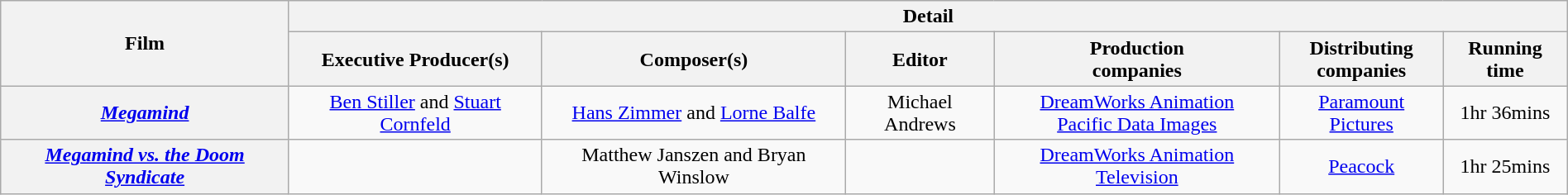<table class="wikitable sortable" style="text-align:center; width:100%;">
<tr>
<th rowspan="2">Film</th>
<th colspan="6">Detail</th>
</tr>
<tr>
<th style="text-align:center;">Executive Producer(s)</th>
<th style="text-align:center;">Composer(s)</th>
<th style="text-align:center;">Editor</th>
<th style="text-align:center;">Production<br>companies</th>
<th style="text-align:center;">Distributing<br>companies</th>
<th style="text-align:center;">Running time</th>
</tr>
<tr>
<th><em><a href='#'>Megamind</a></em></th>
<td><a href='#'>Ben Stiller</a> and <a href='#'>Stuart Cornfeld</a></td>
<td><a href='#'>Hans Zimmer</a> and <a href='#'>Lorne Balfe</a></td>
<td>Michael Andrews</td>
<td><a href='#'>DreamWorks Animation</a><br><a href='#'>Pacific Data Images</a></td>
<td><a href='#'>Paramount Pictures</a></td>
<td>1hr 36mins</td>
</tr>
<tr>
<th><em><a href='#'>Megamind vs. the Doom Syndicate</a></em></th>
<td></td>
<td>Matthew Janszen and Bryan Winslow</td>
<td></td>
<td><a href='#'>DreamWorks Animation Television</a></td>
<td><a href='#'>Peacock</a></td>
<td>1hr 25mins</td>
</tr>
</table>
